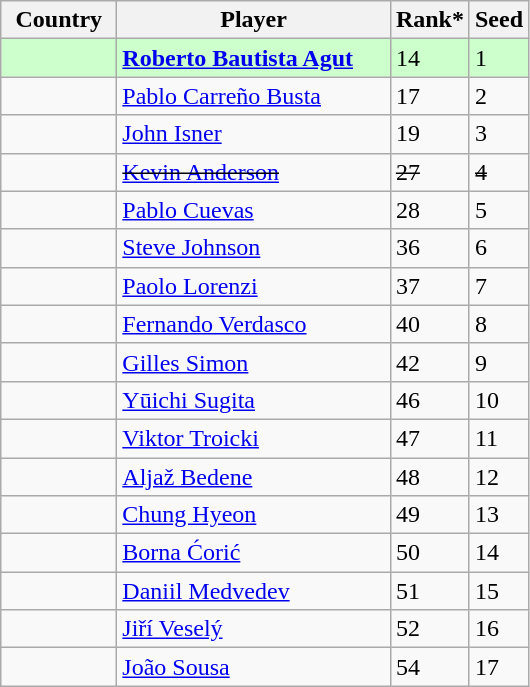<table class="sortable wikitable">
<tr>
<th width="70">Country</th>
<th width="175">Player</th>
<th>Rank*</th>
<th>Seed</th>
</tr>
<tr style="background:#cfc;">
<td></td>
<td><strong><a href='#'>Roberto Bautista Agut</a></strong></td>
<td>14</td>
<td>1</td>
</tr>
<tr>
<td></td>
<td><a href='#'>Pablo Carreño Busta</a></td>
<td>17</td>
<td>2</td>
</tr>
<tr>
<td></td>
<td><a href='#'>John Isner</a></td>
<td>19</td>
<td>3</td>
</tr>
<tr>
<td><s></s></td>
<td><s><a href='#'>Kevin Anderson</a></s></td>
<td><s>27</s></td>
<td><s>4</s></td>
</tr>
<tr>
<td></td>
<td><a href='#'>Pablo Cuevas</a></td>
<td>28</td>
<td>5</td>
</tr>
<tr>
<td></td>
<td><a href='#'>Steve Johnson</a></td>
<td>36</td>
<td>6</td>
</tr>
<tr>
<td></td>
<td><a href='#'>Paolo Lorenzi</a></td>
<td>37</td>
<td>7</td>
</tr>
<tr>
<td></td>
<td><a href='#'>Fernando Verdasco</a></td>
<td>40</td>
<td>8</td>
</tr>
<tr>
<td></td>
<td><a href='#'>Gilles Simon</a></td>
<td>42</td>
<td>9</td>
</tr>
<tr>
<td></td>
<td><a href='#'>Yūichi Sugita</a></td>
<td>46</td>
<td>10</td>
</tr>
<tr>
<td></td>
<td><a href='#'>Viktor Troicki</a></td>
<td>47</td>
<td>11</td>
</tr>
<tr>
<td></td>
<td><a href='#'>Aljaž Bedene</a></td>
<td>48</td>
<td>12</td>
</tr>
<tr>
<td></td>
<td><a href='#'>Chung Hyeon</a></td>
<td>49</td>
<td>13</td>
</tr>
<tr>
<td></td>
<td><a href='#'>Borna Ćorić</a></td>
<td>50</td>
<td>14</td>
</tr>
<tr>
<td></td>
<td><a href='#'>Daniil Medvedev</a></td>
<td>51</td>
<td>15</td>
</tr>
<tr>
<td></td>
<td><a href='#'>Jiří Veselý</a></td>
<td>52</td>
<td>16</td>
</tr>
<tr>
<td></td>
<td><a href='#'>João Sousa</a></td>
<td>54</td>
<td>17</td>
</tr>
</table>
